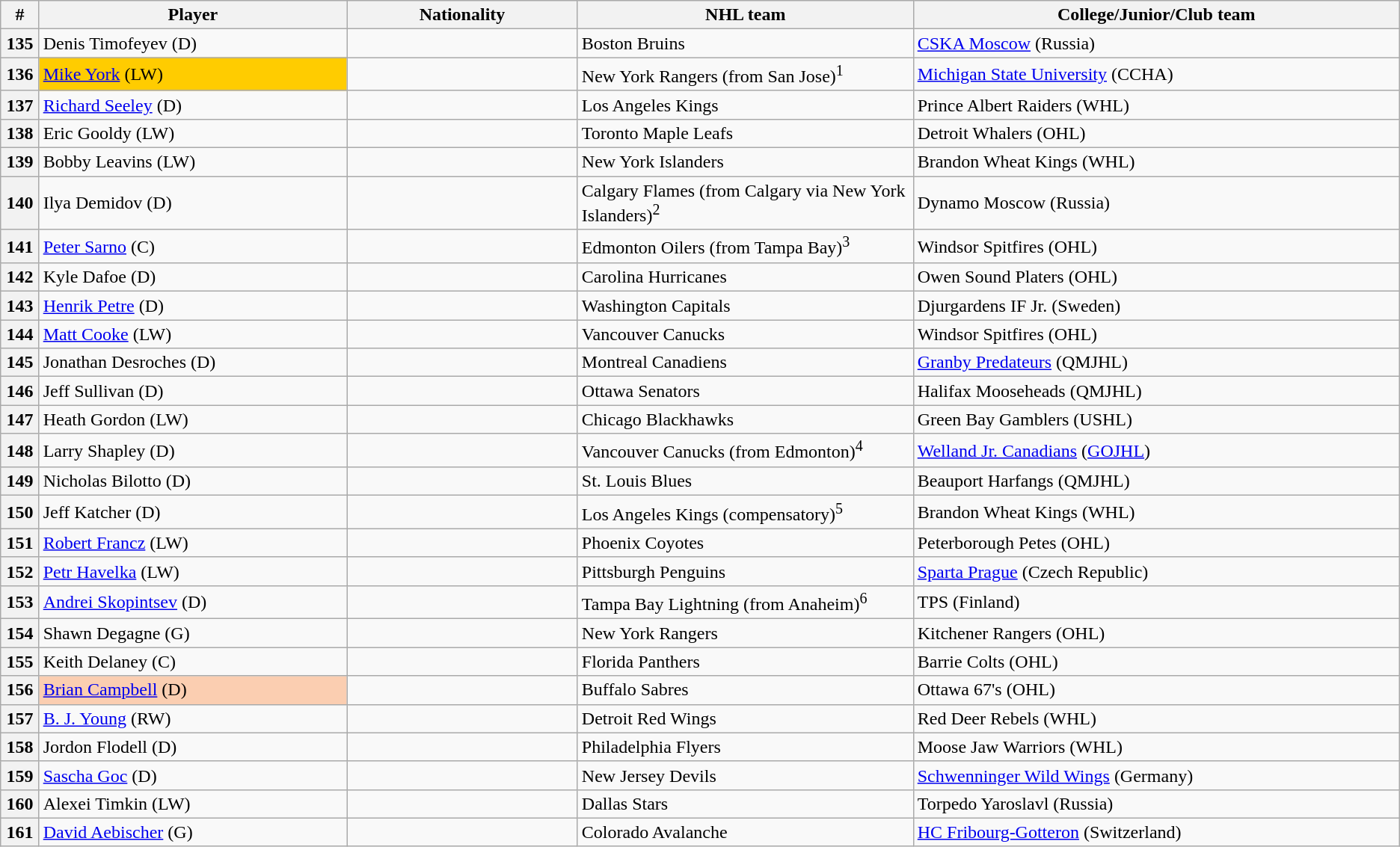<table class="wikitable">
<tr>
<th bgcolor="#DDDDFF" width="2.75%">#</th>
<th bgcolor="#DDDDFF" width="22.0%">Player</th>
<th bgcolor="#DDDDFF" width="16.5%">Nationality</th>
<th bgcolor="#DDDDFF" width="24.0%">NHL team</th>
<th bgcolor="#DDDDFF" width="100.0%">College/Junior/Club team</th>
</tr>
<tr>
<th>135</th>
<td>Denis Timofeyev (D)</td>
<td></td>
<td>Boston Bruins</td>
<td><a href='#'>CSKA Moscow</a> (Russia)</td>
</tr>
<tr>
<th>136</th>
<td bgcolor="#FFCC00"><a href='#'>Mike York</a> (LW)</td>
<td></td>
<td>New York Rangers (from San Jose)<sup>1</sup></td>
<td><a href='#'>Michigan State University</a> (CCHA)</td>
</tr>
<tr>
<th>137</th>
<td><a href='#'>Richard Seeley</a> (D)</td>
<td></td>
<td>Los Angeles Kings</td>
<td>Prince Albert Raiders (WHL)</td>
</tr>
<tr>
<th>138</th>
<td>Eric Gooldy (LW)</td>
<td></td>
<td>Toronto Maple Leafs</td>
<td>Detroit Whalers (OHL)</td>
</tr>
<tr>
<th>139</th>
<td>Bobby Leavins (LW)</td>
<td></td>
<td>New York Islanders</td>
<td>Brandon Wheat Kings (WHL)</td>
</tr>
<tr>
<th>140</th>
<td>Ilya Demidov (D)</td>
<td></td>
<td>Calgary Flames (from Calgary via New York Islanders)<sup>2</sup></td>
<td>Dynamo Moscow (Russia)</td>
</tr>
<tr>
<th>141</th>
<td><a href='#'>Peter Sarno</a> (C)</td>
<td></td>
<td>Edmonton Oilers (from Tampa Bay)<sup>3</sup></td>
<td>Windsor Spitfires (OHL)</td>
</tr>
<tr>
<th>142</th>
<td>Kyle Dafoe (D)</td>
<td></td>
<td>Carolina Hurricanes</td>
<td>Owen Sound Platers (OHL)</td>
</tr>
<tr>
<th>143</th>
<td><a href='#'>Henrik Petre</a> (D)</td>
<td></td>
<td>Washington Capitals</td>
<td>Djurgardens IF Jr. (Sweden)</td>
</tr>
<tr>
<th>144</th>
<td><a href='#'>Matt Cooke</a> (LW)</td>
<td></td>
<td>Vancouver Canucks</td>
<td>Windsor Spitfires (OHL)</td>
</tr>
<tr>
<th>145</th>
<td>Jonathan Desroches (D)</td>
<td></td>
<td>Montreal Canadiens</td>
<td><a href='#'>Granby Predateurs</a> (QMJHL)</td>
</tr>
<tr>
<th>146</th>
<td>Jeff Sullivan (D)</td>
<td></td>
<td>Ottawa Senators</td>
<td>Halifax Mooseheads (QMJHL)</td>
</tr>
<tr>
<th>147</th>
<td>Heath Gordon (LW)</td>
<td></td>
<td>Chicago Blackhawks</td>
<td>Green Bay Gamblers (USHL)</td>
</tr>
<tr>
<th>148</th>
<td>Larry Shapley (D)</td>
<td></td>
<td>Vancouver Canucks (from Edmonton)<sup>4</sup></td>
<td><a href='#'>Welland Jr. Canadians</a> (<a href='#'>GOJHL</a>)</td>
</tr>
<tr>
<th>149</th>
<td>Nicholas Bilotto (D)</td>
<td></td>
<td>St. Louis Blues</td>
<td>Beauport Harfangs (QMJHL)</td>
</tr>
<tr>
<th>150</th>
<td>Jeff Katcher (D)</td>
<td></td>
<td>Los Angeles Kings (compensatory)<sup>5</sup></td>
<td>Brandon Wheat Kings (WHL)</td>
</tr>
<tr>
<th>151</th>
<td><a href='#'>Robert Francz</a> (LW)</td>
<td></td>
<td>Phoenix Coyotes</td>
<td>Peterborough Petes (OHL)</td>
</tr>
<tr>
<th>152</th>
<td><a href='#'>Petr Havelka</a> (LW)</td>
<td></td>
<td>Pittsburgh Penguins</td>
<td><a href='#'>Sparta Prague</a> (Czech Republic)</td>
</tr>
<tr>
<th>153</th>
<td><a href='#'>Andrei Skopintsev</a> (D)</td>
<td></td>
<td>Tampa Bay Lightning (from Anaheim)<sup>6</sup></td>
<td>TPS (Finland)</td>
</tr>
<tr>
<th>154</th>
<td>Shawn Degagne (G)</td>
<td></td>
<td>New York Rangers</td>
<td>Kitchener Rangers (OHL)</td>
</tr>
<tr>
<th>155</th>
<td>Keith Delaney (C)</td>
<td></td>
<td>Florida Panthers</td>
<td>Barrie Colts (OHL)</td>
</tr>
<tr>
<th>156</th>
<td bgcolor="#FBCEB1"><a href='#'>Brian Campbell</a> (D)</td>
<td></td>
<td>Buffalo Sabres</td>
<td>Ottawa 67's (OHL)</td>
</tr>
<tr>
<th>157</th>
<td><a href='#'>B. J. Young</a> (RW)</td>
<td></td>
<td>Detroit Red Wings</td>
<td>Red Deer Rebels (WHL)</td>
</tr>
<tr>
<th>158</th>
<td>Jordon Flodell (D)</td>
<td></td>
<td>Philadelphia Flyers</td>
<td>Moose Jaw Warriors (WHL)</td>
</tr>
<tr>
<th>159</th>
<td><a href='#'>Sascha Goc</a> (D)</td>
<td></td>
<td>New Jersey Devils</td>
<td><a href='#'>Schwenninger Wild Wings</a> (Germany)</td>
</tr>
<tr>
<th>160</th>
<td>Alexei Timkin (LW)</td>
<td></td>
<td>Dallas Stars</td>
<td>Torpedo Yaroslavl (Russia)</td>
</tr>
<tr>
<th>161</th>
<td><a href='#'>David Aebischer</a> (G)</td>
<td></td>
<td>Colorado Avalanche</td>
<td><a href='#'>HC Fribourg-Gotteron</a> (Switzerland)</td>
</tr>
</table>
